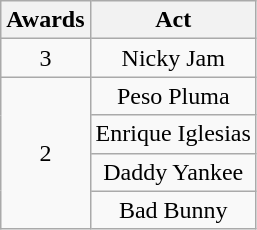<table class="wikitable" rowspan="2" style="text-align:center;">
<tr>
<th scope="col">Awards</th>
<th scope="col">Act</th>
</tr>
<tr>
<td>3</td>
<td>Nicky Jam</td>
</tr>
<tr>
<td rowspan="4">2</td>
<td>Peso Pluma</td>
</tr>
<tr>
<td>Enrique Iglesias</td>
</tr>
<tr>
<td>Daddy Yankee</td>
</tr>
<tr>
<td>Bad Bunny</td>
</tr>
</table>
